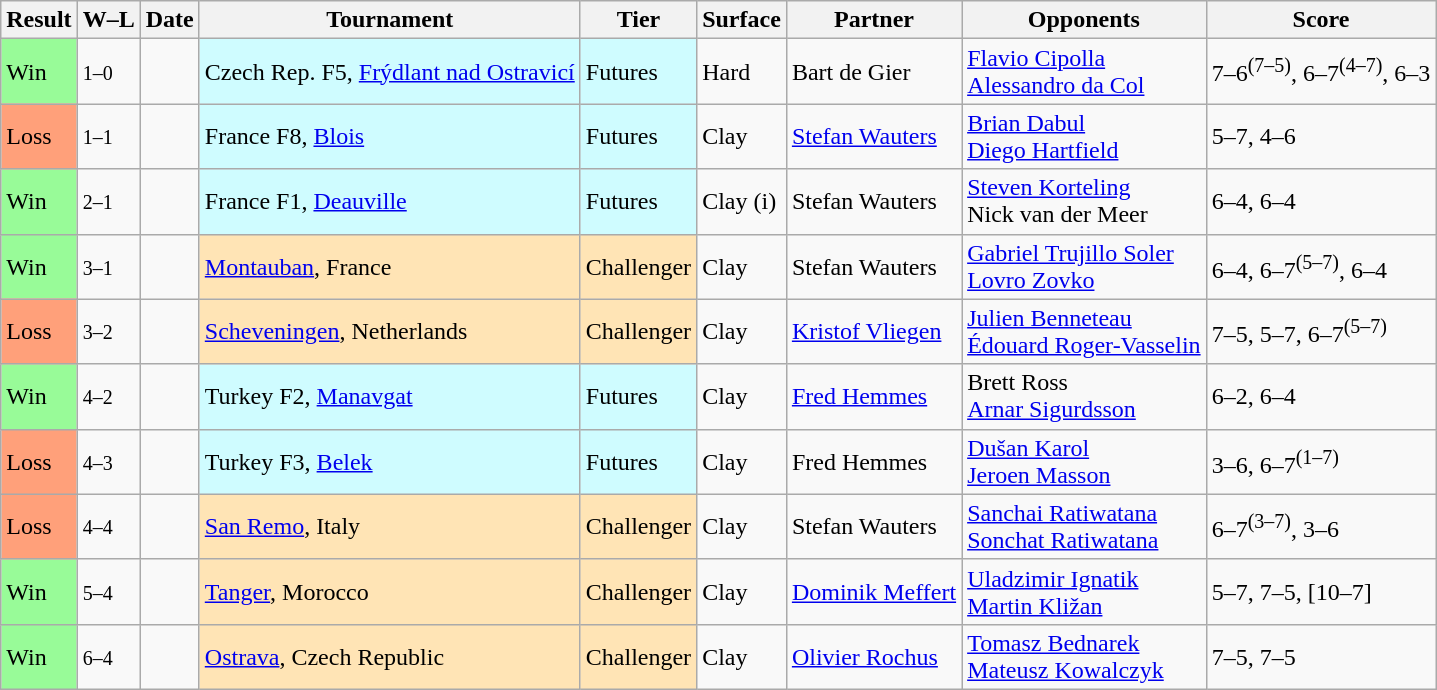<table class="sortable wikitable">
<tr>
<th>Result</th>
<th class="unsortable">W–L</th>
<th>Date</th>
<th>Tournament</th>
<th>Tier</th>
<th>Surface</th>
<th>Partner</th>
<th>Opponents</th>
<th class="unsortable">Score</th>
</tr>
<tr>
<td bgcolor=98fb98>Win</td>
<td><small>1–0</small></td>
<td></td>
<td style="background:#cffcff;">Czech Rep. F5, <a href='#'>Frýdlant nad Ostravicí</a></td>
<td style="background:#cffcff;">Futures</td>
<td>Hard</td>
<td> Bart de Gier</td>
<td> <a href='#'>Flavio Cipolla</a><br> <a href='#'>Alessandro da Col</a></td>
<td>7–6<sup>(7–5)</sup>, 6–7<sup>(4–7)</sup>, 6–3</td>
</tr>
<tr>
<td bgcolor=ffa07a>Loss</td>
<td><small>1–1</small></td>
<td></td>
<td style="background:#cffcff;">France F8, <a href='#'>Blois</a></td>
<td style="background:#cffcff;">Futures</td>
<td>Clay</td>
<td> <a href='#'>Stefan Wauters</a></td>
<td> <a href='#'>Brian Dabul</a><br> <a href='#'>Diego Hartfield</a></td>
<td>5–7, 4–6</td>
</tr>
<tr>
<td bgcolor=98fb98>Win</td>
<td><small>2–1</small></td>
<td></td>
<td style="background:#cffcff;">France F1, <a href='#'>Deauville</a></td>
<td style="background:#cffcff;">Futures</td>
<td>Clay (i)</td>
<td> Stefan Wauters</td>
<td> <a href='#'>Steven Korteling</a><br> Nick van der Meer</td>
<td>6–4, 6–4</td>
</tr>
<tr>
<td bgcolor=98fb98>Win</td>
<td><small>3–1</small></td>
<td></td>
<td style="background:moccasin;"><a href='#'>Montauban</a>, France</td>
<td style="background:moccasin;">Challenger</td>
<td>Clay</td>
<td> Stefan Wauters</td>
<td> <a href='#'>Gabriel Trujillo Soler</a><br> <a href='#'>Lovro Zovko</a></td>
<td>6–4, 6–7<sup>(5–7)</sup>, 6–4</td>
</tr>
<tr>
<td bgcolor=ffa07a>Loss</td>
<td><small>3–2</small></td>
<td></td>
<td style="background:moccasin;"><a href='#'>Scheveningen</a>, Netherlands</td>
<td style="background:moccasin;">Challenger</td>
<td>Clay</td>
<td> <a href='#'>Kristof Vliegen</a></td>
<td> <a href='#'>Julien Benneteau</a><br> <a href='#'>Édouard Roger-Vasselin</a></td>
<td>7–5, 5–7, 6–7<sup>(5–7)</sup></td>
</tr>
<tr>
<td bgcolor=98fb98>Win</td>
<td><small>4–2</small></td>
<td></td>
<td style="background:#cffcff;">Turkey F2, <a href='#'>Manavgat</a></td>
<td style="background:#cffcff;">Futures</td>
<td>Clay</td>
<td> <a href='#'>Fred Hemmes</a></td>
<td> Brett Ross<br> <a href='#'>Arnar Sigurdsson</a></td>
<td>6–2, 6–4</td>
</tr>
<tr>
<td bgcolor=ffa07a>Loss</td>
<td><small>4–3</small></td>
<td></td>
<td style="background:#cffcff;">Turkey F3, <a href='#'>Belek</a></td>
<td style="background:#cffcff;">Futures</td>
<td>Clay</td>
<td> Fred Hemmes</td>
<td> <a href='#'>Dušan Karol</a><br> <a href='#'>Jeroen Masson</a></td>
<td>3–6, 6–7<sup>(1–7)</sup></td>
</tr>
<tr>
<td bgcolor=ffa07a>Loss</td>
<td><small>4–4</small></td>
<td></td>
<td style="background:moccasin;"><a href='#'>San Remo</a>, Italy</td>
<td style="background:moccasin;">Challenger</td>
<td>Clay</td>
<td> Stefan Wauters</td>
<td> <a href='#'>Sanchai Ratiwatana</a><br> <a href='#'>Sonchat Ratiwatana</a></td>
<td>6–7<sup>(3–7)</sup>, 3–6</td>
</tr>
<tr>
<td bgcolor=98fb98>Win</td>
<td><small>5–4</small></td>
<td><a href='#'></a></td>
<td style="background:moccasin;"><a href='#'>Tanger</a>, Morocco</td>
<td style="background:moccasin;">Challenger</td>
<td>Clay</td>
<td> <a href='#'>Dominik Meffert</a></td>
<td> <a href='#'>Uladzimir Ignatik</a><br> <a href='#'>Martin Kližan</a></td>
<td>5–7, 7–5, [10–7]</td>
</tr>
<tr>
<td bgcolor=98fb98>Win</td>
<td><small>6–4</small></td>
<td><a href='#'></a></td>
<td style="background:moccasin;"><a href='#'>Ostrava</a>, Czech Republic</td>
<td style="background:moccasin;">Challenger</td>
<td>Clay</td>
<td> <a href='#'>Olivier Rochus</a></td>
<td> <a href='#'>Tomasz Bednarek</a><br> <a href='#'>Mateusz Kowalczyk</a></td>
<td>7–5, 7–5</td>
</tr>
</table>
